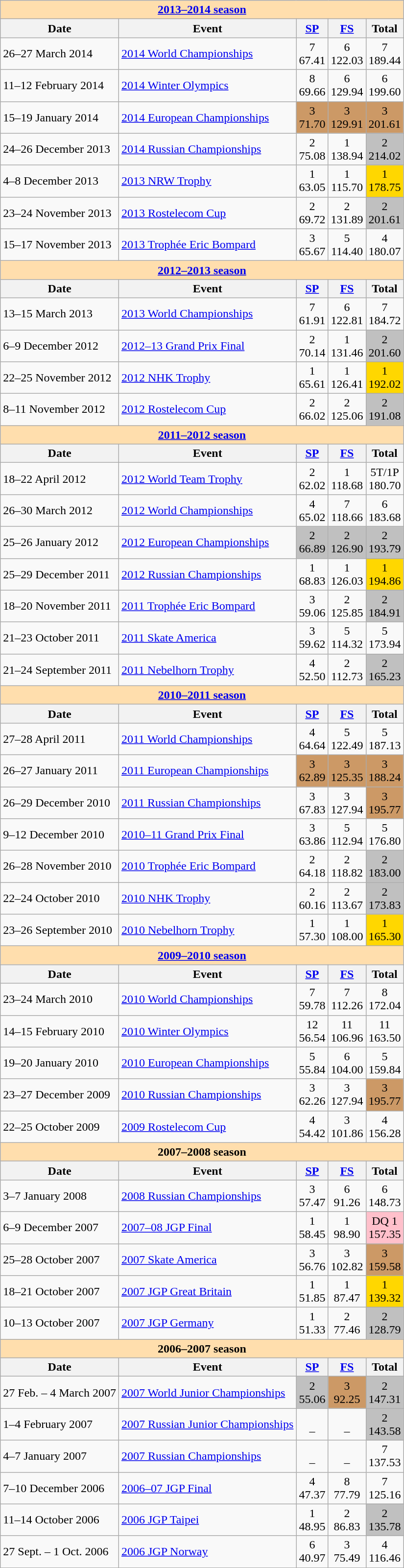<table class="wikitable">
<tr>
<td style="background-color: #ffdead;" colspan=5 align=center><strong><a href='#'>2013–2014 season</a></strong></td>
</tr>
<tr>
<th>Date</th>
<th>Event</th>
<th><a href='#'>SP</a></th>
<th><a href='#'>FS</a></th>
<th>Total</th>
</tr>
<tr>
<td>26–27 March 2014</td>
<td><a href='#'>2014 World Championships</a></td>
<td align=center>7 <br> 67.41</td>
<td align=center>6 <br> 122.03</td>
<td align=center>7 <br> 189.44</td>
</tr>
<tr>
<td>11–12 February 2014</td>
<td><a href='#'>2014 Winter Olympics</a></td>
<td align=center>8 <br> 69.66</td>
<td align=center>6 <br> 129.94</td>
<td align=center>6 <br> 199.60</td>
</tr>
<tr>
<td>15–19 January 2014</td>
<td><a href='#'>2014 European Championships</a></td>
<td align=center bgcolor=cc9966>3 <br> 71.70</td>
<td align=center bgcolor=cc9966>3 <br> 129.91</td>
<td align=center bgcolor=cc9966>3 <br> 201.61</td>
</tr>
<tr>
<td>24–26 December 2013</td>
<td><a href='#'>2014 Russian Championships</a></td>
<td align=center>2 <br> 75.08</td>
<td align=center>1 <br> 138.94</td>
<td align=center bgcolor=silver>2 <br> 214.02</td>
</tr>
<tr>
<td>4–8 December 2013</td>
<td><a href='#'>2013 NRW Trophy</a></td>
<td align=center>1 <br> 63.05</td>
<td align=center>1 <br> 115.70</td>
<td align=center bgcolor=gold>1 <br> 178.75</td>
</tr>
<tr>
<td>23–24 November 2013</td>
<td><a href='#'>2013 Rostelecom Cup</a></td>
<td align=center>2 <br> 69.72</td>
<td align=center>2 <br> 131.89</td>
<td align=center bgcolor=silver>2 <br> 201.61</td>
</tr>
<tr>
<td>15–17 November 2013</td>
<td><a href='#'>2013 Trophée Eric Bompard</a></td>
<td align=center>3 <br> 65.67</td>
<td align=center>5 <br> 114.40</td>
<td align=center>4 <br> 180.07</td>
</tr>
<tr>
<td style="background-color: #ffdead;" colspan=5 align=center><strong><a href='#'>2012–2013 season</a></strong></td>
</tr>
<tr>
<th>Date</th>
<th>Event</th>
<th><a href='#'>SP</a></th>
<th><a href='#'>FS</a></th>
<th>Total</th>
</tr>
<tr>
<td>13–15 March 2013</td>
<td><a href='#'>2013 World Championships</a></td>
<td align=center>7 <br> 61.91</td>
<td align=center>6 <br> 122.81</td>
<td align=center>7 <br> 184.72</td>
</tr>
<tr>
<td>6–9 December 2012</td>
<td><a href='#'>2012–13 Grand Prix Final</a></td>
<td align=center>2 <br> 70.14</td>
<td align=center>1 <br> 131.46</td>
<td align=center bgcolor=silver>2 <br> 201.60</td>
</tr>
<tr>
<td>22–25 November 2012</td>
<td><a href='#'>2012 NHK Trophy</a></td>
<td align=center>1 <br> 65.61</td>
<td align=center>1 <br> 126.41</td>
<td align=center bgcolor=gold>1 <br> 192.02</td>
</tr>
<tr>
<td>8–11 November 2012</td>
<td><a href='#'>2012 Rostelecom Cup</a></td>
<td align=center>2 <br> 66.02</td>
<td align=center>2 <br> 125.06</td>
<td align=center bgcolor=silver>2 <br> 191.08</td>
</tr>
<tr>
<td style="background-color: #ffdead;" colspan=5 align=center><strong><a href='#'>2011–2012 season</a></strong></td>
</tr>
<tr>
<th>Date</th>
<th>Event</th>
<th><a href='#'>SP</a></th>
<th><a href='#'>FS</a></th>
<th>Total</th>
</tr>
<tr>
<td>18–22 April 2012</td>
<td><a href='#'>2012 World Team Trophy</a></td>
<td align=center>2 <br> 62.02</td>
<td align=center>1 <br> 118.68</td>
<td align=center>5T/1P <br> 180.70</td>
</tr>
<tr>
<td>26–30 March 2012</td>
<td><a href='#'>2012 World Championships</a></td>
<td align=center>4 <br> 65.02</td>
<td align=center>7 <br> 118.66</td>
<td align=center>6 <br> 183.68</td>
</tr>
<tr>
<td>25–26 January 2012</td>
<td><a href='#'>2012 European Championships</a></td>
<td align=center bgcolor=silver>2 <br> 66.89</td>
<td align=center bgcolor=silver>2 <br> 126.90</td>
<td align=center bgcolor=silver>2 <br> 193.79</td>
</tr>
<tr>
<td>25–29 December 2011</td>
<td><a href='#'>2012 Russian Championships</a></td>
<td align=center>1 <br> 68.83</td>
<td align=center>1 <br> 126.03</td>
<td align=center bgcolor=gold>1 <br> 194.86</td>
</tr>
<tr>
<td>18–20 November 2011</td>
<td><a href='#'>2011 Trophée Eric Bompard</a></td>
<td align=center>3 <br> 59.06</td>
<td align=center>2 <br> 125.85</td>
<td align=center bgcolor=silver>2 <br> 184.91</td>
</tr>
<tr>
<td>21–23 October 2011</td>
<td><a href='#'>2011 Skate America</a></td>
<td align=center>3 <br> 59.62</td>
<td align=center>5 <br> 114.32</td>
<td align=center>5 <br> 173.94</td>
</tr>
<tr>
<td>21–24 September 2011</td>
<td><a href='#'>2011 Nebelhorn Trophy</a></td>
<td align=center>4 <br> 52.50</td>
<td align=center>2 <br> 112.73</td>
<td align=center bgcolor=silver>2 <br> 165.23</td>
</tr>
<tr>
<td style="background-color: #ffdead;" colspan=5 align=center><strong><a href='#'>2010–2011 season</a></strong></td>
</tr>
<tr>
<th>Date</th>
<th>Event</th>
<th><a href='#'>SP</a></th>
<th><a href='#'>FS</a></th>
<th>Total</th>
</tr>
<tr>
<td>27–28 April 2011</td>
<td><a href='#'>2011 World Championships</a></td>
<td align=center>4 <br> 64.64</td>
<td align=center>5 <br> 122.49</td>
<td align=center>5 <br> 187.13</td>
</tr>
<tr>
<td>26–27 January 2011</td>
<td><a href='#'>2011 European Championships</a></td>
<td align=center bgcolor=cc9966>3 <br> 62.89</td>
<td align=center bgcolor=cc9966>3 <br> 125.35</td>
<td align=center bgcolor=cc9966>3 <br> 188.24</td>
</tr>
<tr>
<td>26–29 December 2010</td>
<td><a href='#'>2011 Russian Championships</a></td>
<td align=center>3 <br> 67.83</td>
<td align=center>3 <br> 127.94</td>
<td align=center bgcolor=cc9966>3 <br> 195.77</td>
</tr>
<tr>
<td>9–12 December 2010</td>
<td><a href='#'>2010–11 Grand Prix Final</a></td>
<td align=center>3 <br> 63.86</td>
<td align=center>5 <br> 112.94</td>
<td align=center>5 <br> 176.80</td>
</tr>
<tr>
<td>26–28 November 2010</td>
<td><a href='#'>2010 Trophée Eric Bompard</a></td>
<td align=center>2 <br> 64.18</td>
<td align=center>2 <br> 118.82</td>
<td align=center bgcolor=silver>2 <br> 183.00</td>
</tr>
<tr>
<td>22–24 October 2010</td>
<td><a href='#'>2010 NHK Trophy</a></td>
<td align=center>2 <br> 60.16</td>
<td align=center>2 <br> 113.67</td>
<td align=center bgcolor=silver>2 <br> 173.83</td>
</tr>
<tr>
<td>23–26 September 2010</td>
<td><a href='#'>2010 Nebelhorn Trophy</a></td>
<td align=center>1 <br> 57.30</td>
<td align=center>1 <br> 108.00</td>
<td align=center bgcolor=gold>1 <br> 165.30</td>
</tr>
<tr>
<td style="background-color: #ffdead;" colspan=5 align=center><strong><a href='#'>2009–2010 season</a></strong></td>
</tr>
<tr>
<th>Date</th>
<th>Event</th>
<th><a href='#'>SP</a></th>
<th><a href='#'>FS</a></th>
<th>Total</th>
</tr>
<tr>
<td>23–24 March 2010</td>
<td><a href='#'>2010 World Championships</a></td>
<td align=center>7 <br> 59.78</td>
<td align=center>7 <br> 112.26</td>
<td align=center>8 <br> 172.04</td>
</tr>
<tr>
<td>14–15 February 2010</td>
<td><a href='#'>2010 Winter Olympics</a></td>
<td align=center>12 <br> 56.54</td>
<td align=center>11 <br> 106.96</td>
<td align=center>11 <br> 163.50</td>
</tr>
<tr>
<td>19–20 January 2010</td>
<td><a href='#'>2010 European Championships</a></td>
<td align=center>5 <br> 55.84</td>
<td align=center>6 <br> 104.00</td>
<td align=center>5 <br> 159.84</td>
</tr>
<tr>
<td>23–27 December 2009</td>
<td><a href='#'>2010 Russian Championships</a></td>
<td align=center>3 <br> 62.26</td>
<td align=center>3 <br> 127.94</td>
<td align=center bgcolor=cc9966>3 <br> 195.77</td>
</tr>
<tr>
<td>22–25 October 2009</td>
<td><a href='#'>2009 Rostelecom Cup</a></td>
<td align=center>4 <br> 54.42</td>
<td align=center>3 <br> 101.86</td>
<td align=center>4 <br> 156.28</td>
</tr>
<tr>
<td style="background-color: #ffdead;" colspan=5 align=center><strong>2007–2008 season</strong></td>
</tr>
<tr>
<th>Date</th>
<th>Event</th>
<th><a href='#'>SP</a></th>
<th><a href='#'>FS</a></th>
<th>Total</th>
</tr>
<tr>
<td>3–7 January 2008</td>
<td><a href='#'>2008 Russian Championships</a></td>
<td align=center>3 <br> 57.47</td>
<td align=center>6 <br> 91.26</td>
<td align=center>6 <br> 148.73</td>
</tr>
<tr>
<td>6–9 December 2007</td>
<td><a href='#'>2007–08 JGP Final</a></td>
<td align=center>1 <br> 58.45</td>
<td align=center>1 <br> 98.90</td>
<td align=center bgcolor=pink>DQ 1 <br> 157.35</td>
</tr>
<tr>
<td>25–28 October 2007</td>
<td><a href='#'>2007 Skate America</a></td>
<td align=center>3 <br> 56.76</td>
<td align=center>3 <br> 102.82</td>
<td align=center bgcolor=cc9966>3 <br> 159.58</td>
</tr>
<tr>
<td>18–21 October 2007</td>
<td><a href='#'>2007 JGP Great Britain</a></td>
<td align=center>1 <br> 51.85</td>
<td align=center>1 <br> 87.47</td>
<td align=center bgcolor=gold>1 <br> 139.32</td>
</tr>
<tr>
<td>10–13 October 2007</td>
<td><a href='#'>2007 JGP Germany</a></td>
<td align=center>1 <br> 51.33</td>
<td align=center>2 <br> 77.46</td>
<td align=center bgcolor=silver>2 <br> 128.79</td>
</tr>
<tr>
<td style="background-color: #ffdead;" colspan=5 align=center><strong>2006–2007 season</strong></td>
</tr>
<tr>
<th>Date</th>
<th>Event</th>
<th><a href='#'>SP</a></th>
<th><a href='#'>FS</a></th>
<th>Total</th>
</tr>
<tr>
<td>27 Feb. – 4 March 2007</td>
<td><a href='#'>2007 World Junior Championships</a></td>
<td align=center bgcolor=silver>2 <br> 55.06</td>
<td align=center bgcolor=cc9966>3 <br> 92.25</td>
<td align=center bgcolor=silver>2 <br> 147.31</td>
</tr>
<tr>
<td>1–4 February 2007</td>
<td><a href='#'>2007 Russian Junior Championships</a></td>
<td align=center><br> –</td>
<td align=center><br> –</td>
<td align=center bgcolor=silver>2 <br> 143.58</td>
</tr>
<tr>
<td>4–7 January 2007</td>
<td><a href='#'>2007 Russian Championships</a></td>
<td align=center><br> –</td>
<td align=center><br> –</td>
<td align=center>7 <br> 137.53</td>
</tr>
<tr>
<td>7–10 December 2006</td>
<td><a href='#'>2006–07 JGP Final</a></td>
<td align=center>4 <br> 47.37</td>
<td align=center>8 <br> 77.79</td>
<td align=center>7 <br> 125.16</td>
</tr>
<tr>
<td>11–14 October 2006</td>
<td><a href='#'>2006 JGP Taipei</a></td>
<td align=center>1 <br> 48.95</td>
<td align=center>2 <br> 86.83</td>
<td align=center bgcolor=silver>2 <br> 135.78</td>
</tr>
<tr>
<td>27 Sept. – 1 Oct. 2006</td>
<td><a href='#'>2006 JGP Norway</a></td>
<td align=center>6 <br> 40.97</td>
<td align=center>3 <br> 75.49</td>
<td align=center>4 <br> 116.46</td>
</tr>
</table>
